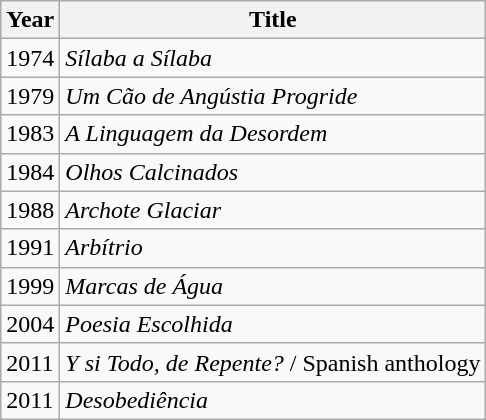<table class="wikitable">
<tr>
<th>Year</th>
<th>Title</th>
</tr>
<tr>
<td>1974</td>
<td><em>Sílaba a Sílaba</em></td>
</tr>
<tr>
<td>1979</td>
<td><em>Um Cão de Angústia Progride</em></td>
</tr>
<tr>
<td>1983</td>
<td><em>A Linguagem da Desordem</em></td>
</tr>
<tr>
<td>1984</td>
<td><em>Olhos Calcinados</em></td>
</tr>
<tr>
<td>1988</td>
<td><em>Archote Glaciar</em></td>
</tr>
<tr>
<td>1991</td>
<td><em>Arbítrio</em></td>
</tr>
<tr>
<td>1999</td>
<td><em>Marcas de Água</em></td>
</tr>
<tr>
<td>2004</td>
<td><em>Poesia Escolhida</em></td>
</tr>
<tr>
<td>2011</td>
<td><em>Y si Todo, de Repente?</em> / Spanish anthology</td>
</tr>
<tr>
<td>2011</td>
<td><em>Desobediência</em></td>
</tr>
</table>
